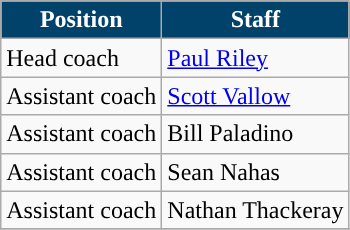<table class="wikitable">
<tr>
<th style="background:#01426A; color:white;">Position</th>
<th style="background:#01426A; color:white;">Staff</th>
</tr>
<tr>
<td>Head coach</td>
<td> <a href='#'>Paul Riley</a></td>
</tr>
<tr>
<td>Assistant coach</td>
<td> <a href='#'>Scott Vallow</a></td>
</tr>
<tr>
<td>Assistant coach</td>
<td> Bill Paladino</td>
</tr>
<tr>
<td>Assistant coach</td>
<td> Sean Nahas</td>
</tr>
<tr>
<td>Assistant coach</td>
<td> Nathan Thackeray</td>
</tr>
<tr>
</tr>
</table>
